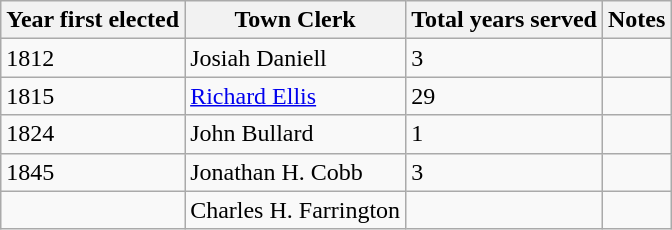<table class="wikitable sortable">
<tr>
<th>Year first elected</th>
<th>Town Clerk</th>
<th>Total years served</th>
<th>Notes</th>
</tr>
<tr>
<td>1812</td>
<td>Josiah Daniell</td>
<td>3</td>
<td></td>
</tr>
<tr>
<td>1815</td>
<td><a href='#'>Richard Ellis</a></td>
<td>29</td>
<td></td>
</tr>
<tr>
<td>1824</td>
<td>John Bullard</td>
<td>1</td>
<td></td>
</tr>
<tr>
<td>1845</td>
<td>Jonathan H. Cobb</td>
<td>3</td>
<td></td>
</tr>
<tr>
<td></td>
<td>Charles H. Farrington</td>
<td></td>
<td></td>
</tr>
</table>
